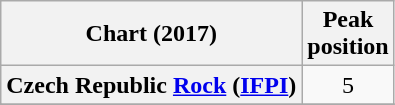<table class="wikitable sortable plainrowheaders" style="text-align:center">
<tr>
<th scope="col">Chart (2017)</th>
<th scope="col">Peak<br> position</th>
</tr>
<tr>
<th scope="row">Czech Republic <a href='#'>Rock</a> (<a href='#'>IFPI</a>)</th>
<td style="text-align:center">5</td>
</tr>
<tr>
</tr>
<tr>
</tr>
<tr>
</tr>
</table>
